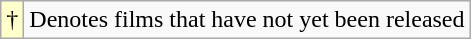<table class="wikitable">
<tr>
<td style="background:#ffc;">†</td>
<td>Denotes films that have not yet been released</td>
</tr>
</table>
